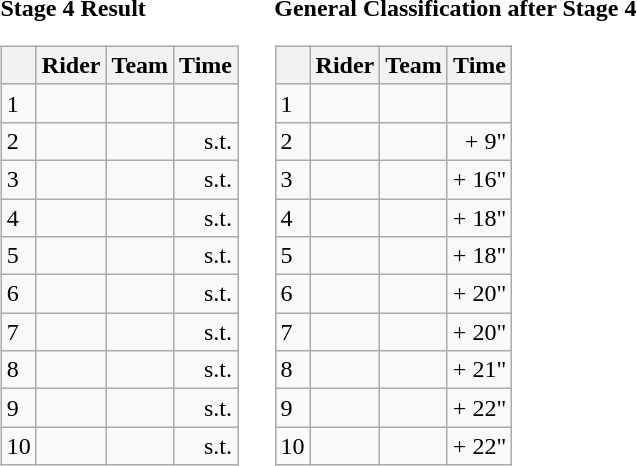<table>
<tr>
<td><strong>Stage 4 Result</strong><br><table class="wikitable">
<tr>
<th></th>
<th>Rider</th>
<th>Team</th>
<th>Time</th>
</tr>
<tr>
<td>1</td>
<td></td>
<td></td>
<td align="right"></td>
</tr>
<tr>
<td>2</td>
<td></td>
<td></td>
<td align="right">s.t.</td>
</tr>
<tr>
<td>3</td>
<td></td>
<td></td>
<td align="right">s.t.</td>
</tr>
<tr>
<td>4</td>
<td></td>
<td></td>
<td align="right">s.t.</td>
</tr>
<tr>
<td>5</td>
<td></td>
<td></td>
<td align="right">s.t.</td>
</tr>
<tr>
<td>6</td>
<td></td>
<td></td>
<td align="right">s.t.</td>
</tr>
<tr>
<td>7</td>
<td></td>
<td></td>
<td align="right">s.t.</td>
</tr>
<tr>
<td>8</td>
<td></td>
<td></td>
<td align="right">s.t.</td>
</tr>
<tr>
<td>9</td>
<td></td>
<td></td>
<td align="right">s.t.</td>
</tr>
<tr>
<td>10</td>
<td></td>
<td></td>
<td align="right">s.t.</td>
</tr>
</table>
</td>
<td></td>
<td><strong>General Classification after Stage 4</strong><br><table class="wikitable">
<tr>
<th></th>
<th>Rider</th>
<th>Team</th>
<th>Time</th>
</tr>
<tr>
<td>1</td>
<td> </td>
<td></td>
<td align="right"></td>
</tr>
<tr>
<td>2</td>
<td></td>
<td></td>
<td align="right">+ 9"</td>
</tr>
<tr>
<td>3</td>
<td></td>
<td></td>
<td align="right">+ 16"</td>
</tr>
<tr>
<td>4</td>
<td></td>
<td></td>
<td align="right">+ 18"</td>
</tr>
<tr>
<td>5</td>
<td></td>
<td></td>
<td align="right">+ 18"</td>
</tr>
<tr>
<td>6</td>
<td> </td>
<td></td>
<td align="right">+ 20"</td>
</tr>
<tr>
<td>7</td>
<td></td>
<td></td>
<td align="right">+ 20"</td>
</tr>
<tr>
<td>8</td>
<td></td>
<td></td>
<td align="right">+ 21"</td>
</tr>
<tr>
<td>9</td>
<td></td>
<td></td>
<td align="right">+ 22"</td>
</tr>
<tr>
<td>10</td>
<td></td>
<td></td>
<td align="right">+ 22"</td>
</tr>
</table>
</td>
</tr>
</table>
